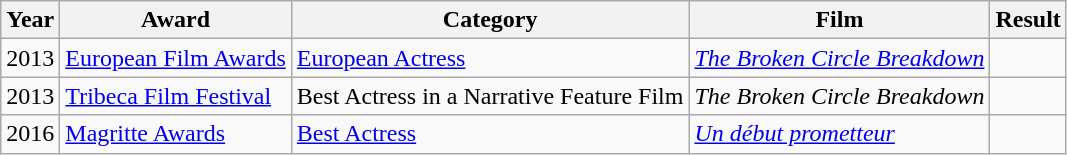<table class="wikitable sortable">
<tr>
<th>Year</th>
<th>Award</th>
<th>Category</th>
<th>Film</th>
<th>Result</th>
</tr>
<tr>
<td>2013</td>
<td><a href='#'>European Film Awards</a></td>
<td><a href='#'>European Actress</a></td>
<td><em><a href='#'>The Broken Circle Breakdown</a></em></td>
<td></td>
</tr>
<tr>
<td>2013</td>
<td><a href='#'>Tribeca Film Festival</a></td>
<td>Best Actress in a Narrative Feature Film</td>
<td><em>The Broken Circle Breakdown</em></td>
<td></td>
</tr>
<tr>
<td>2016</td>
<td><a href='#'>Magritte Awards</a></td>
<td><a href='#'>Best Actress</a></td>
<td><em><a href='#'>Un début prometteur</a></em></td>
<td></td>
</tr>
</table>
